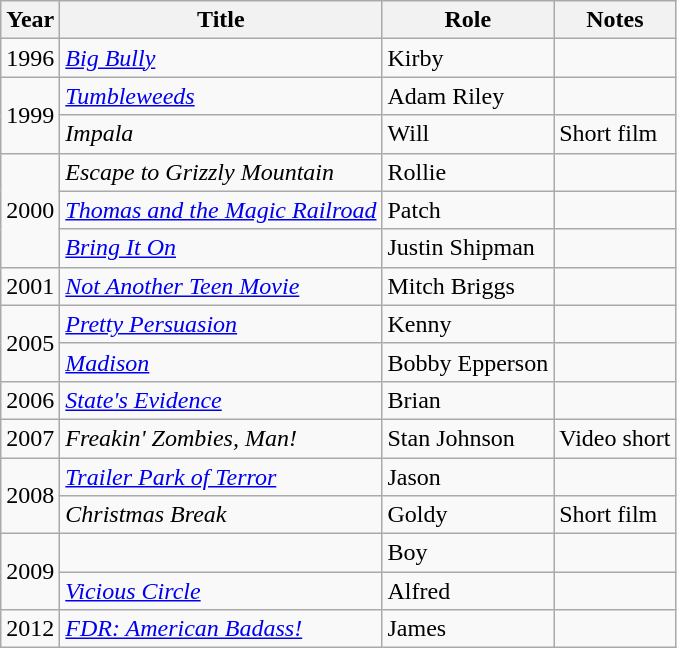<table class="wikitable sortable">
<tr>
<th>Year</th>
<th>Title</th>
<th>Role</th>
<th class="unsortable">Notes</th>
</tr>
<tr>
<td>1996</td>
<td><em><a href='#'>Big Bully</a></em></td>
<td>Kirby</td>
<td></td>
</tr>
<tr>
<td rowspan=2>1999</td>
<td><em><a href='#'>Tumbleweeds</a></em></td>
<td>Adam Riley</td>
<td></td>
</tr>
<tr>
<td><em>Impala</em></td>
<td>Will</td>
<td>Short film</td>
</tr>
<tr>
<td rowspan=3>2000</td>
<td><em>Escape to Grizzly Mountain</em></td>
<td>Rollie</td>
<td></td>
</tr>
<tr>
<td><em><a href='#'>Thomas and the Magic Railroad</a></em></td>
<td>Patch</td>
<td></td>
</tr>
<tr>
<td><em><a href='#'>Bring It On</a></em></td>
<td>Justin Shipman</td>
<td></td>
</tr>
<tr>
<td>2001</td>
<td><em><a href='#'>Not Another Teen Movie</a></em></td>
<td>Mitch Briggs</td>
<td></td>
</tr>
<tr>
<td rowspan=2>2005</td>
<td><em><a href='#'>Pretty Persuasion</a></em></td>
<td>Kenny</td>
<td></td>
</tr>
<tr>
<td><em><a href='#'>Madison</a></em></td>
<td>Bobby Epperson</td>
<td></td>
</tr>
<tr>
<td>2006</td>
<td><em><a href='#'>State's Evidence</a></em></td>
<td>Brian</td>
<td></td>
</tr>
<tr>
<td>2007</td>
<td><em>Freakin' Zombies, Man!</em></td>
<td>Stan Johnson</td>
<td>Video short</td>
</tr>
<tr>
<td rowspan=2>2008</td>
<td><em><a href='#'>Trailer Park of Terror</a></em></td>
<td>Jason</td>
<td></td>
</tr>
<tr>
<td><em>Christmas Break</em></td>
<td>Goldy</td>
<td>Short film</td>
</tr>
<tr>
<td rowspan=2>2009</td>
<td><em></em></td>
<td>Boy</td>
<td></td>
</tr>
<tr>
<td><em><a href='#'>Vicious Circle</a></em></td>
<td>Alfred</td>
<td></td>
</tr>
<tr>
<td>2012</td>
<td><em><a href='#'>FDR: American Badass!</a></em></td>
<td>James</td>
<td></td>
</tr>
</table>
